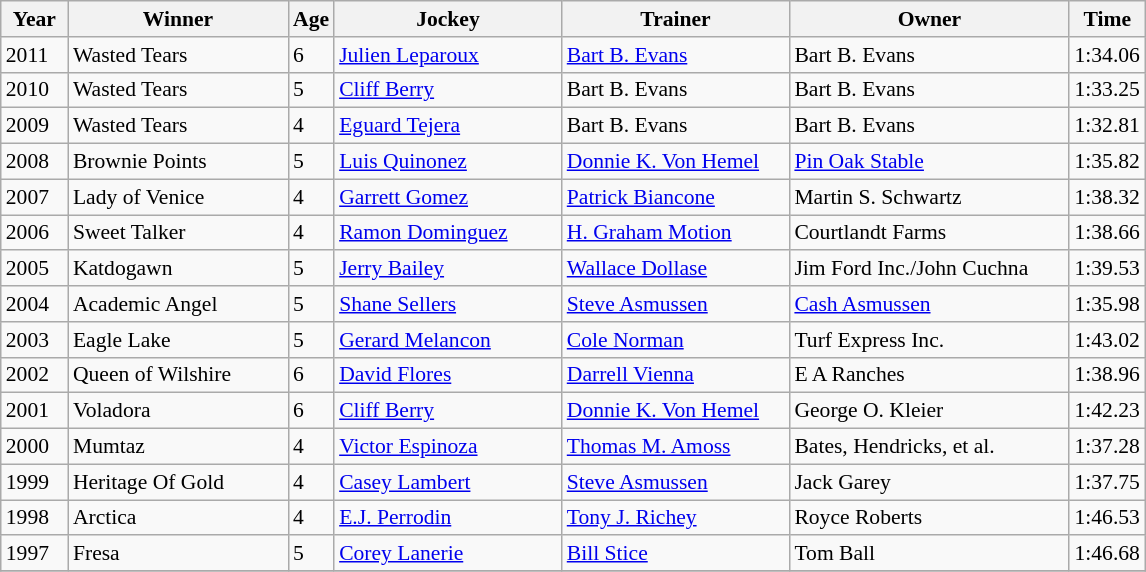<table class="wikitable sortable" style="font-size:90%">
<tr>
<th style="width:38px">Year<br></th>
<th style="width:140px">Winner<br></th>
<th>Age<br></th>
<th style="width:145px">Jockey<br></th>
<th style="width:145px">Trainer<br></th>
<th style="width:180px">Owner<br></th>
<th>Time</th>
</tr>
<tr>
<td>2011</td>
<td>Wasted Tears</td>
<td>6</td>
<td><a href='#'>Julien Leparoux</a></td>
<td><a href='#'>Bart B. Evans</a></td>
<td>Bart B. Evans</td>
<td>1:34.06</td>
</tr>
<tr>
<td>2010</td>
<td>Wasted Tears</td>
<td>5</td>
<td><a href='#'>Cliff Berry</a></td>
<td>Bart B. Evans</td>
<td>Bart B. Evans</td>
<td>1:33.25</td>
</tr>
<tr>
<td>2009</td>
<td>Wasted Tears</td>
<td>4</td>
<td><a href='#'>Eguard Tejera</a></td>
<td>Bart B. Evans</td>
<td>Bart B. Evans</td>
<td>1:32.81</td>
</tr>
<tr>
<td>2008</td>
<td>Brownie Points</td>
<td>5</td>
<td><a href='#'>Luis Quinonez</a></td>
<td><a href='#'>Donnie K. Von Hemel</a></td>
<td><a href='#'>Pin Oak Stable</a></td>
<td>1:35.82</td>
</tr>
<tr>
<td>2007</td>
<td>Lady of Venice</td>
<td>4</td>
<td><a href='#'>Garrett Gomez</a></td>
<td><a href='#'>Patrick Biancone</a></td>
<td>Martin S. Schwartz</td>
<td>1:38.32</td>
</tr>
<tr>
<td>2006</td>
<td>Sweet Talker</td>
<td>4</td>
<td><a href='#'>Ramon Dominguez</a></td>
<td><a href='#'>H. Graham Motion</a></td>
<td>Courtlandt Farms</td>
<td>1:38.66</td>
</tr>
<tr>
<td>2005</td>
<td>Katdogawn</td>
<td>5</td>
<td><a href='#'>Jerry Bailey</a></td>
<td><a href='#'>Wallace Dollase</a></td>
<td>Jim Ford Inc./John Cuchna</td>
<td>1:39.53</td>
</tr>
<tr>
<td>2004</td>
<td>Academic Angel</td>
<td>5</td>
<td><a href='#'>Shane Sellers</a></td>
<td><a href='#'>Steve Asmussen</a></td>
<td><a href='#'>Cash Asmussen</a></td>
<td>1:35.98</td>
</tr>
<tr>
<td>2003</td>
<td>Eagle Lake</td>
<td>5</td>
<td><a href='#'>Gerard Melancon</a></td>
<td><a href='#'>Cole Norman</a></td>
<td>Turf Express Inc.</td>
<td>1:43.02</td>
</tr>
<tr>
<td>2002</td>
<td>Queen of Wilshire</td>
<td>6</td>
<td><a href='#'>David Flores</a></td>
<td><a href='#'>Darrell Vienna</a></td>
<td>E A Ranches</td>
<td>1:38.96</td>
</tr>
<tr>
<td>2001</td>
<td>Voladora</td>
<td>6</td>
<td><a href='#'>Cliff Berry</a></td>
<td><a href='#'>Donnie K. Von Hemel</a></td>
<td>George O. Kleier</td>
<td>1:42.23</td>
</tr>
<tr>
<td>2000</td>
<td>Mumtaz</td>
<td>4</td>
<td><a href='#'>Victor Espinoza</a></td>
<td><a href='#'>Thomas M. Amoss</a></td>
<td>Bates, Hendricks, et al.</td>
<td>1:37.28</td>
</tr>
<tr>
<td>1999</td>
<td>Heritage Of Gold</td>
<td>4</td>
<td><a href='#'>Casey Lambert</a></td>
<td><a href='#'>Steve Asmussen</a></td>
<td>Jack Garey</td>
<td>1:37.75</td>
</tr>
<tr>
<td>1998</td>
<td>Arctica</td>
<td>4</td>
<td><a href='#'>E.J. Perrodin</a></td>
<td><a href='#'>Tony J. Richey</a></td>
<td>Royce Roberts</td>
<td>1:46.53</td>
</tr>
<tr>
<td>1997</td>
<td>Fresa</td>
<td>5</td>
<td><a href='#'>Corey Lanerie</a></td>
<td><a href='#'>Bill Stice</a></td>
<td>Tom Ball</td>
<td>1:46.68</td>
</tr>
<tr>
</tr>
</table>
